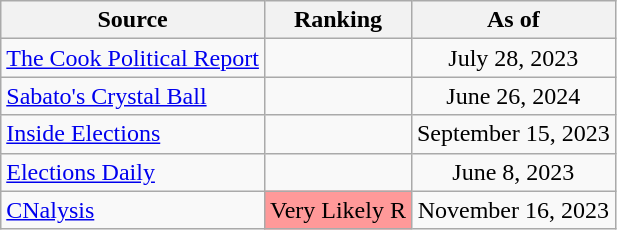<table class="wikitable" style="text-align:center">
<tr>
<th>Source</th>
<th>Ranking</th>
<th>As of</th>
</tr>
<tr>
<td align=left><a href='#'>The Cook Political Report</a></td>
<td></td>
<td>July 28, 2023</td>
</tr>
<tr>
<td align=left><a href='#'>Sabato's Crystal Ball</a></td>
<td></td>
<td>June 26, 2024</td>
</tr>
<tr>
<td align=left><a href='#'>Inside Elections</a></td>
<td></td>
<td>September 15, 2023</td>
</tr>
<tr>
<td align=left><a href='#'>Elections Daily</a></td>
<td></td>
<td>June 8, 2023</td>
</tr>
<tr>
<td align=left><a href='#'>CNalysis</a></td>
<td style="background:#f99">Very Likely R</td>
<td>November 16, 2023</td>
</tr>
</table>
